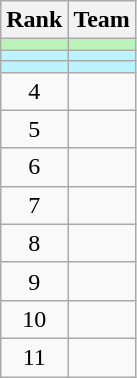<table class="wikitable">
<tr>
<th>Rank</th>
<th>Team</th>
</tr>
<tr bgcolor=bbf3bb>
<td align=center></td>
<td></td>
</tr>
<tr bgcolor=bbf3ff>
<td align=center></td>
<td></td>
</tr>
<tr bgcolor=bbf3ff>
<td align=center></td>
<td></td>
</tr>
<tr>
<td align=center>4</td>
<td></td>
</tr>
<tr>
<td align=center>5</td>
<td></td>
</tr>
<tr>
<td align=center>6</td>
<td></td>
</tr>
<tr>
<td align=center>7</td>
<td></td>
</tr>
<tr>
<td align=center>8</td>
<td></td>
</tr>
<tr>
<td align=center>9</td>
<td></td>
</tr>
<tr>
<td align=center>10</td>
<td></td>
</tr>
<tr>
<td align=center>11</td>
<td></td>
</tr>
</table>
